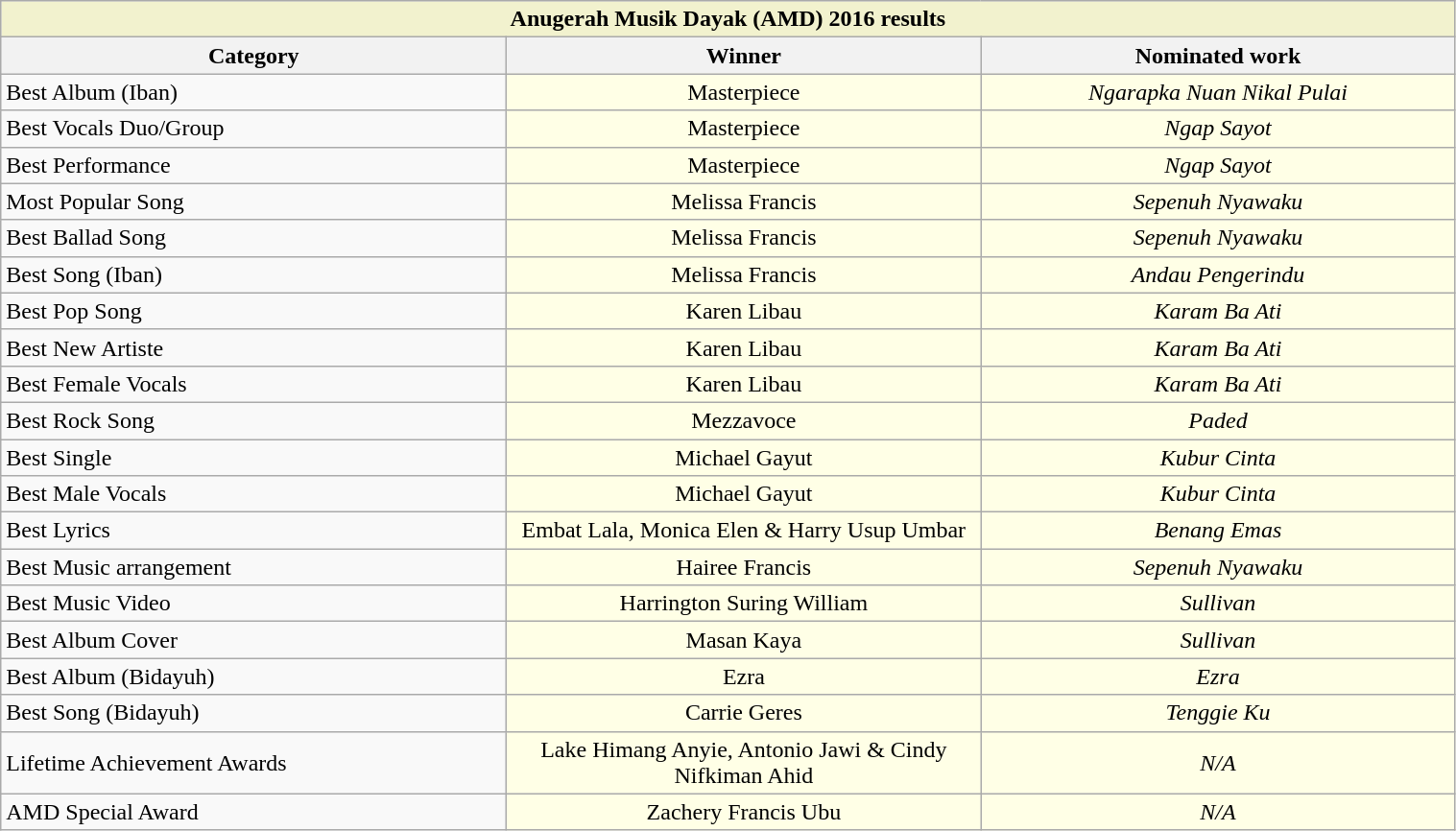<table class="wikitable" style="width:80%; text-align:center;">
<tr style="background:#f2f2ce;">
<td Colspan="5"><strong>Anugerah Musik Dayak (AMD) 2016 results</strong></td>
</tr>
<tr>
<th style="width:16%;">Category</th>
<th style="width:15%;">Winner</th>
<th style="width:15%;">Nominated work</th>
</tr>
<tr>
<td style="text-align:left;">Best Album (Iban)</td>
<td Style="background:#FFFFE6;">Masterpiece</td>
<td Style="background:#FFFFE6;"><em>Ngarapka Nuan Nikal Pulai</em></td>
</tr>
<tr>
<td style="text-align:left;">Best Vocals Duo/Group</td>
<td Style="background:#FFFFE6;">Masterpiece</td>
<td Style="background:#FFFFE6;"><em>Ngap Sayot</em></td>
</tr>
<tr>
<td style="text-align:left;">Best Performance</td>
<td Style="background:#FFFFE6;">Masterpiece</td>
<td Style="background:#FFFFE6;"><em>Ngap Sayot</em></td>
</tr>
<tr>
<td style="text-align:left;">Most Popular Song</td>
<td Style="background:#FFFFE6;">Melissa Francis</td>
<td Style="background:#FFFFE6;"><em>Sepenuh Nyawaku</em></td>
</tr>
<tr>
<td style="text-align:left;">Best Ballad Song</td>
<td Style="background:#FFFFE6;">Melissa Francis</td>
<td Style="background:#FFFFE6;"><em>Sepenuh Nyawaku</em></td>
</tr>
<tr>
<td style="text-align:left;">Best Song (Iban)</td>
<td Style="background:#FFFFE6;">Melissa Francis</td>
<td Style="background:#FFFFE6;"><em>Andau Pengerindu</em></td>
</tr>
<tr>
<td style="text-align:left;">Best Pop Song</td>
<td Style="background:#FFFFE6;">Karen Libau</td>
<td Style="background:#FFFFE6;"><em>Karam Ba Ati </em></td>
</tr>
<tr>
<td style="text-align:left;">Best New Artiste</td>
<td Style="background:#FFFFE6;">Karen Libau</td>
<td Style="background:#FFFFE6;"><em>Karam Ba Ati </em></td>
</tr>
<tr>
<td style="text-align:left;">Best Female Vocals</td>
<td Style="background:#FFFFE6;">Karen Libau</td>
<td Style="background:#FFFFE6;"><em>Karam Ba Ati </em></td>
</tr>
<tr>
<td style="text-align:left;">Best Rock Song</td>
<td Style="background:#FFFFE6;">Mezzavoce</td>
<td Style="background:#FFFFE6;"><em>Paded</em></td>
</tr>
<tr>
<td style="text-align:left;">Best Single</td>
<td Style="background:#FFFFE6;">Michael Gayut</td>
<td Style="background:#FFFFE6;"><em>Kubur Cinta</em></td>
</tr>
<tr>
<td style="text-align:left;">Best Male Vocals</td>
<td Style="background:#FFFFE6;">Michael Gayut</td>
<td Style="background:#FFFFE6;"><em>Kubur Cinta</em></td>
</tr>
<tr>
<td style="text-align:left;">Best Lyrics</td>
<td Style="background:#FFFFE6;">Embat Lala, Monica Elen & Harry Usup Umbar</td>
<td Style="background:#FFFFE6;"><em>Benang Emas</em></td>
</tr>
<tr>
<td style="text-align:left;">Best Music arrangement</td>
<td Style="background:#FFFFE6;">Hairee Francis</td>
<td Style="background:#FFFFE6;"><em>Sepenuh Nyawaku</em></td>
</tr>
<tr>
<td style="text-align:left;">Best Music Video</td>
<td Style="background:#FFFFE6;">Harrington Suring William</td>
<td Style="background:#FFFFE6;"><em>Sullivan</em></td>
</tr>
<tr>
<td style="text-align:left;">Best Album Cover</td>
<td Style="background:#FFFFE6;">Masan Kaya</td>
<td Style="background:#FFFFE6;"><em>Sullivan</em></td>
</tr>
<tr>
<td style="text-align:left;">Best Album (Bidayuh)</td>
<td Style="background:#FFFFE6;">Ezra</td>
<td Style="background:#FFFFE6;"><em>Ezra</em></td>
</tr>
<tr>
<td style="text-align:left;">Best Song (Bidayuh)</td>
<td Style="background:#FFFFE6;">Carrie Geres</td>
<td Style="background:#FFFFE6;"><em>Tenggie Ku</em></td>
</tr>
<tr>
<td style="text-align:left;">Lifetime Achievement Awards</td>
<td Style="background:#FFFFE6;">Lake Himang Anyie, Antonio Jawi & Cindy Nifkiman Ahid</td>
<td Style="background:#FFFFE6;"><em>N/A</em></td>
</tr>
<tr>
<td style="text-align:left;">AMD Special Award</td>
<td Style="background:#FFFFE6;">Zachery Francis Ubu</td>
<td Style="background:#FFFFE6;"><em>N/A</em></td>
</tr>
</table>
